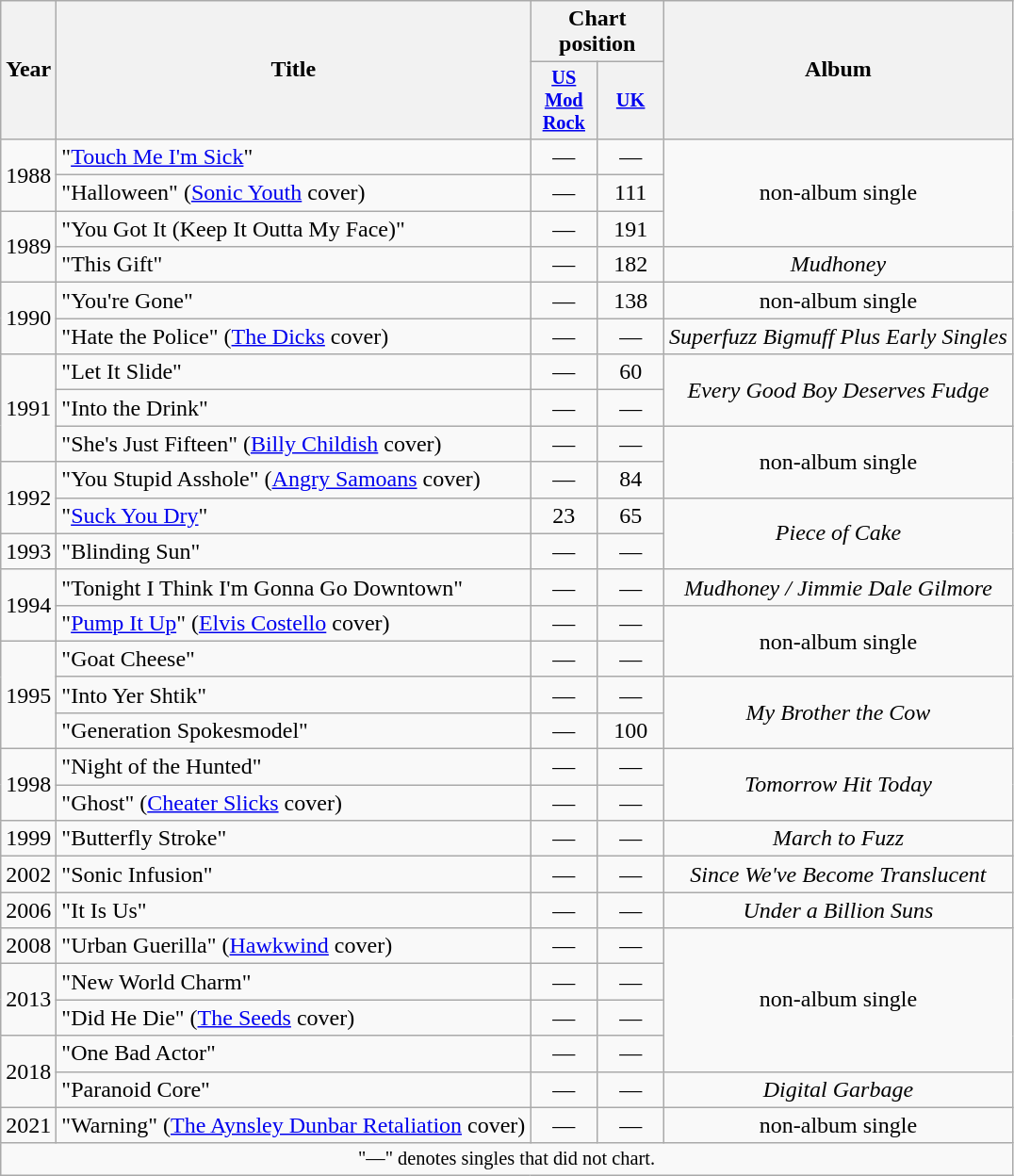<table class="wikitable">
<tr>
<th rowspan="2">Year</th>
<th rowspan="2">Title</th>
<th colspan="2">Chart position</th>
<th rowspan="2">Album</th>
</tr>
<tr>
<th style="width:3em;font-size:85%"><a href='#'>US<br>Mod Rock</a><br></th>
<th style="width:3em;font-size:85%"><a href='#'>UK</a><br></th>
</tr>
<tr>
<td rowspan="2">1988</td>
<td>"<a href='#'>Touch Me I'm Sick</a>"</td>
<td align="center">—</td>
<td align="center">—</td>
<td align="center" rowspan="3">non-album single</td>
</tr>
<tr>
<td>"Halloween" (<a href='#'>Sonic Youth</a> cover)</td>
<td align="center">—</td>
<td align="center">111</td>
</tr>
<tr>
<td rowspan="2">1989</td>
<td>"You Got It (Keep It Outta My Face)"</td>
<td align="center">—</td>
<td align="center">191</td>
</tr>
<tr>
<td>"This Gift"</td>
<td align="center">—</td>
<td align="center">182</td>
<td align="center" rowspan="1"><em>Mudhoney</em></td>
</tr>
<tr>
<td rowspan="2">1990</td>
<td>"You're Gone"</td>
<td align="center">—</td>
<td align="center">138</td>
<td align="center">non-album single</td>
</tr>
<tr>
<td>"Hate the Police" (<a href='#'>The Dicks</a> cover)</td>
<td align="center">—</td>
<td align="center">—</td>
<td align="center"><em>Superfuzz Bigmuff Plus Early Singles</em></td>
</tr>
<tr>
<td rowspan="3">1991</td>
<td>"Let It Slide"</td>
<td align="center">—</td>
<td align="center">60</td>
<td align="center" rowspan="2"><em>Every Good Boy Deserves Fudge</em></td>
</tr>
<tr>
<td>"Into the Drink"</td>
<td align="center">—</td>
<td align="center">—</td>
</tr>
<tr>
<td>"She's Just Fifteen" (<a href='#'>Billy Childish</a> cover)</td>
<td align="center">—</td>
<td align="center">—</td>
<td align="center" rowspan="2">non-album single</td>
</tr>
<tr>
<td rowspan="2">1992</td>
<td>"You Stupid Asshole" (<a href='#'>Angry Samoans</a> cover)</td>
<td align="center">—</td>
<td align="center">84</td>
</tr>
<tr>
<td>"<a href='#'>Suck You Dry</a>"</td>
<td align="center">23</td>
<td align="center">65</td>
<td align="center" rowspan="2"><em>Piece of Cake</em></td>
</tr>
<tr>
<td>1993</td>
<td>"Blinding Sun"</td>
<td align="center">—</td>
<td align="center">—</td>
</tr>
<tr>
<td rowspan="2">1994</td>
<td>"Tonight I Think I'm Gonna Go Downtown"</td>
<td align="center">—</td>
<td align="center">—</td>
<td align="center"><em>Mudhoney / Jimmie Dale Gilmore</em></td>
</tr>
<tr>
<td>"<a href='#'>Pump It Up</a>" (<a href='#'>Elvis Costello</a> cover)</td>
<td align="center">—</td>
<td align="center">—</td>
<td align="center" rowspan="2">non-album single</td>
</tr>
<tr>
<td rowspan="3">1995</td>
<td>"Goat Cheese"</td>
<td align="center">—</td>
<td align="center">—</td>
</tr>
<tr>
<td>"Into Yer Shtik"</td>
<td align="center">—</td>
<td align="center">—</td>
<td align="center" rowspan="2"><em>My Brother the Cow</em></td>
</tr>
<tr>
<td>"Generation Spokesmodel"</td>
<td align="center">—</td>
<td align="center">100</td>
</tr>
<tr>
<td rowspan="2">1998</td>
<td>"Night of the Hunted"</td>
<td align="center">—</td>
<td align="center">—</td>
<td align="center" rowspan="2"><em>Tomorrow Hit Today</em></td>
</tr>
<tr>
<td>"Ghost" (<a href='#'>Cheater Slicks</a> cover)</td>
<td align="center">—</td>
<td align="center">—</td>
</tr>
<tr>
<td>1999</td>
<td>"Butterfly Stroke"</td>
<td align="center">—</td>
<td align="center">—</td>
<td align="center"><em>March to Fuzz</em></td>
</tr>
<tr>
<td>2002</td>
<td>"Sonic Infusion"</td>
<td align="center">—</td>
<td align="center">—</td>
<td align="center"><em>Since We've Become Translucent</em></td>
</tr>
<tr>
<td>2006</td>
<td>"It Is Us"</td>
<td align="center">—</td>
<td align="center">—</td>
<td align="center"><em>Under a Billion Suns</em></td>
</tr>
<tr>
<td>2008</td>
<td>"Urban Guerilla" (<a href='#'>Hawkwind</a> cover)</td>
<td align="center">—</td>
<td align="center">—</td>
<td align="center" rowspan="4">non-album single</td>
</tr>
<tr>
<td rowspan="2">2013</td>
<td>"New World Charm"</td>
<td align="center">—</td>
<td align="center">—</td>
</tr>
<tr>
<td>"Did He Die" (<a href='#'>The Seeds</a> cover)</td>
<td align="center">—</td>
<td align="center">—</td>
</tr>
<tr>
<td rowspan="2">2018</td>
<td>"One Bad Actor"</td>
<td align="center">—</td>
<td align="center">—</td>
</tr>
<tr>
<td>"Paranoid Core"</td>
<td align="center">—</td>
<td align="center">—</td>
<td align="center"><em>Digital Garbage</em></td>
</tr>
<tr>
<td>2021</td>
<td>"Warning" (<a href='#'>The Aynsley Dunbar Retaliation</a> cover)</td>
<td align="center">—</td>
<td align="center">—</td>
<td align="center">non-album single</td>
</tr>
<tr>
<td align="center" colspan="20" style="font-size: 85%">"—" denotes singles that did not chart.</td>
</tr>
</table>
